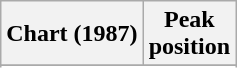<table class="wikitable sortable plainrowheaders">
<tr>
<th>Chart (1987)</th>
<th>Peak<br>position</th>
</tr>
<tr>
</tr>
<tr>
</tr>
<tr>
</tr>
<tr>
</tr>
</table>
